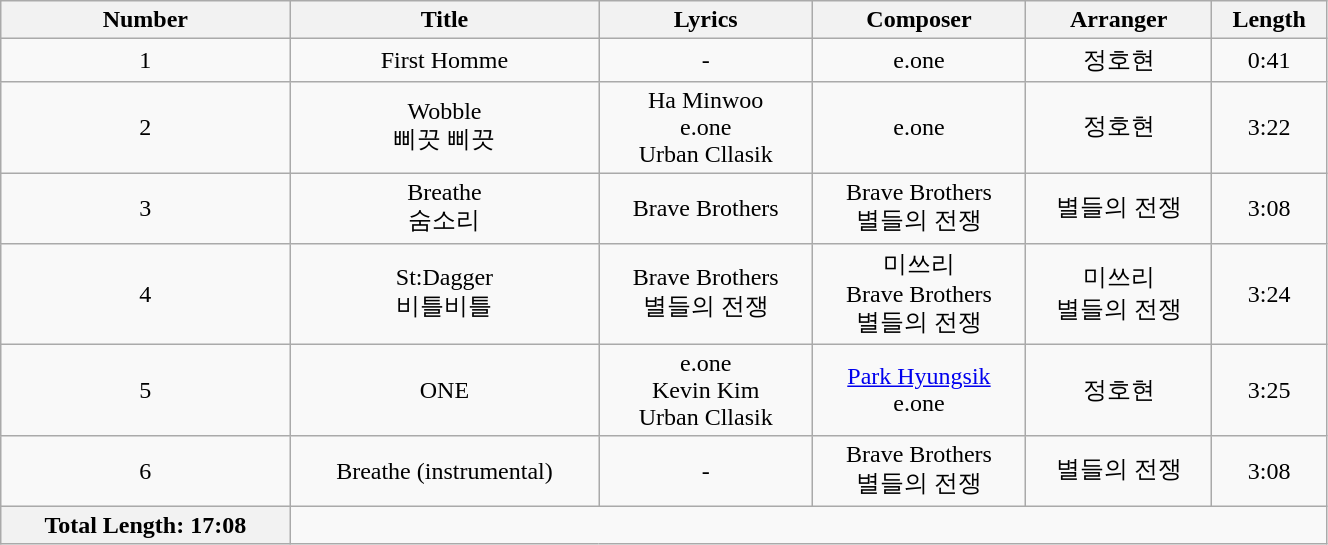<table class="wikitable" style="width: 70%; text-align:center;">
<tr>
<th scope="col" style="text-align:center;">Number</th>
<th scope="col" style="text-align:center;">Title</th>
<th scope="col" style="text-align:center;">Lyrics</th>
<th scope="col" style="text-align:center;">Composer</th>
<th scope="col" style="text-align:center;">Arranger</th>
<th scope="col" style="text-align:center;">Length</th>
</tr>
<tr>
<td>1</td>
<td>First Homme</td>
<td>-</td>
<td>e.one</td>
<td>정호현</td>
<td>0:41</td>
</tr>
<tr>
<td>2</td>
<td>Wobble<br>삐끗 삐끗</td>
<td>Ha Minwoo<br>e.one<br>Urban Cllasik</td>
<td>e.one</td>
<td>정호현</td>
<td>3:22</td>
</tr>
<tr>
<td>3</td>
<td>Breathe<br>숨소리</td>
<td>Brave Brothers</td>
<td>Brave Brothers<br>별들의 전쟁</td>
<td>별들의 전쟁</td>
<td>3:08</td>
</tr>
<tr>
<td>4</td>
<td>St:Dagger<br>비틀비틀</td>
<td>Brave Brothers<br>별들의 전쟁</td>
<td>미쓰리<br>Brave Brothers<br>별들의 전쟁</td>
<td>미쓰리<br>별들의 전쟁</td>
<td>3:24</td>
</tr>
<tr>
<td>5</td>
<td>ONE</td>
<td>e.one<br>Kevin Kim<br>Urban Cllasik</td>
<td><a href='#'>Park Hyungsik</a><br>e.one</td>
<td>정호현</td>
<td>3:25</td>
</tr>
<tr>
<td>6</td>
<td>Breathe (instrumental)</td>
<td>-</td>
<td>Brave Brothers<br>별들의 전쟁</td>
<td>별들의 전쟁</td>
<td>3:08</td>
</tr>
<tr>
<th scope="col" style="text-align:center;">Total Length: 17:08</th>
</tr>
</table>
